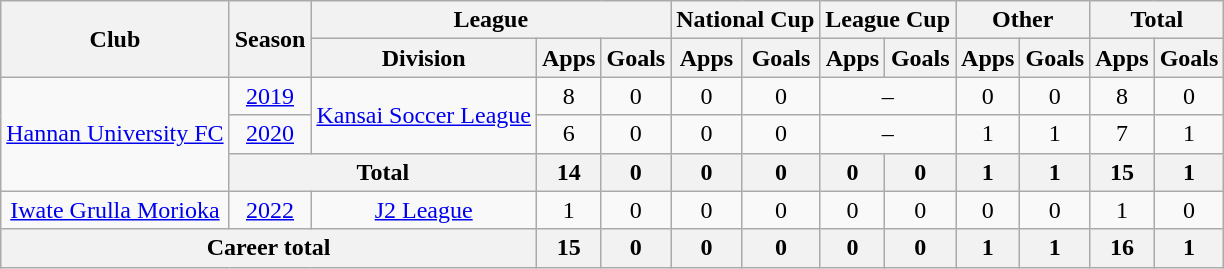<table class="wikitable" style="text-align: center">
<tr>
<th rowspan="2">Club</th>
<th rowspan="2">Season</th>
<th colspan="3">League</th>
<th colspan="2">National Cup</th>
<th colspan="2">League Cup</th>
<th colspan="2">Other</th>
<th colspan="2">Total</th>
</tr>
<tr>
<th>Division</th>
<th>Apps</th>
<th>Goals</th>
<th>Apps</th>
<th>Goals</th>
<th>Apps</th>
<th>Goals</th>
<th>Apps</th>
<th>Goals</th>
<th>Apps</th>
<th>Goals</th>
</tr>
<tr>
<td rowspan="3"><a href='#'>Hannan University FC</a></td>
<td><a href='#'>2019</a></td>
<td rowspan="2"><a href='#'>Kansai Soccer League</a></td>
<td>8</td>
<td>0</td>
<td>0</td>
<td>0</td>
<td colspan="2">–</td>
<td>0</td>
<td>0</td>
<td>8</td>
<td>0</td>
</tr>
<tr>
<td><a href='#'>2020</a></td>
<td>6</td>
<td>0</td>
<td>0</td>
<td>0</td>
<td colspan="2">–</td>
<td>1</td>
<td>1</td>
<td>7</td>
<td>1</td>
</tr>
<tr>
<th colspan=2>Total</th>
<th>14</th>
<th>0</th>
<th>0</th>
<th>0</th>
<th>0</th>
<th>0</th>
<th>1</th>
<th>1</th>
<th>15</th>
<th>1</th>
</tr>
<tr>
<td><a href='#'>Iwate Grulla Morioka</a></td>
<td><a href='#'>2022</a></td>
<td><a href='#'>J2 League</a></td>
<td>1</td>
<td>0</td>
<td>0</td>
<td>0</td>
<td>0</td>
<td>0</td>
<td>0</td>
<td>0</td>
<td>1</td>
<td>0</td>
</tr>
<tr>
<th colspan=3>Career total</th>
<th>15</th>
<th>0</th>
<th>0</th>
<th>0</th>
<th>0</th>
<th>0</th>
<th>1</th>
<th>1</th>
<th>16</th>
<th>1</th>
</tr>
</table>
